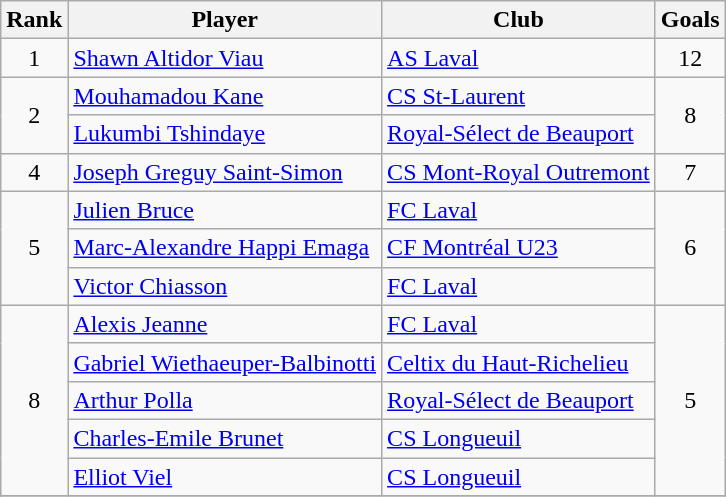<table class="wikitable" style="text-align:center">
<tr>
<th>Rank</th>
<th>Player</th>
<th>Club</th>
<th>Goals</th>
</tr>
<tr>
<td>1</td>
<td style="text-align:left"><a href='#'>Shawn Altidor Viau</a></td>
<td style="text-align:left"><a href='#'>AS Laval</a></td>
<td>12</td>
</tr>
<tr>
<td rowspan=2>2</td>
<td style="text-align:left"><a href='#'>Mouhamadou Kane</a></td>
<td style="text-align:left"><a href='#'>CS St-Laurent</a></td>
<td rowspan=2>8</td>
</tr>
<tr>
<td style="text-align:left"><a href='#'>Lukumbi Tshindaye</a></td>
<td style="text-align:left"><a href='#'>Royal-Sélect de Beauport</a></td>
</tr>
<tr>
<td>4</td>
<td style="text-align:left"><a href='#'>Joseph Greguy Saint-Simon</a></td>
<td style="text-align:left"><a href='#'>CS Mont-Royal Outremont</a></td>
<td>7</td>
</tr>
<tr>
<td rowspan="3">5</td>
<td style="text-align:left"><a href='#'>Julien Bruce</a></td>
<td style="text-align:left"><a href='#'>FC Laval</a></td>
<td rowspan="3">6</td>
</tr>
<tr>
<td style="text-align:left"><a href='#'>Marc-Alexandre Happi Emaga</a></td>
<td style="text-align:left"><a href='#'>CF Montréal U23</a></td>
</tr>
<tr>
<td style="text-align:left"><a href='#'>Victor Chiasson</a></td>
<td style="text-align:left"><a href='#'>FC Laval</a></td>
</tr>
<tr>
<td rowspan="5">8</td>
<td style="text-align:left"><a href='#'>Alexis Jeanne</a></td>
<td style="text-align:left"><a href='#'>FC Laval</a></td>
<td rowspan="5">5</td>
</tr>
<tr>
<td style="text-align:left"><a href='#'>Gabriel Wiethaeuper-Balbinotti</a></td>
<td style="text-align:left"><a href='#'>Celtix du Haut-Richelieu</a></td>
</tr>
<tr>
<td style="text-align:left"><a href='#'>Arthur Polla</a></td>
<td style="text-align:left"><a href='#'>Royal-Sélect de Beauport</a></td>
</tr>
<tr>
<td style="text-align:left"><a href='#'>Charles-Emile Brunet</a></td>
<td style="text-align:left"><a href='#'>CS Longueuil</a></td>
</tr>
<tr>
<td style="text-align:left"><a href='#'>Elliot Viel</a></td>
<td style="text-align:left"><a href='#'>CS Longueuil</a></td>
</tr>
<tr>
</tr>
</table>
